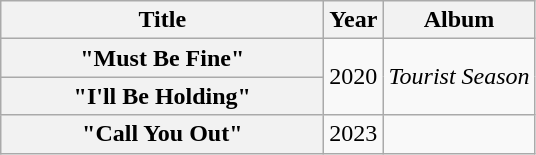<table class="wikitable plainrowheaders" style="text-align:center;">
<tr>
<th scope="col" rowspan="1" style="width:13em;">Title</th>
<th scope="col" rowspan="1">Year</th>
<th scope="col" rowspan="1">Album</th>
</tr>
<tr>
<th scope="row">"Must Be Fine"</th>
<td rowspan="2">2020</td>
<td rowspan="2"><em>Tourist Season</em></td>
</tr>
<tr>
<th scope="row">"I'll Be Holding"</th>
</tr>
<tr>
<th scope="row">"Call You Out"</th>
<td rowspan="1">2023</td>
<td></td>
</tr>
</table>
